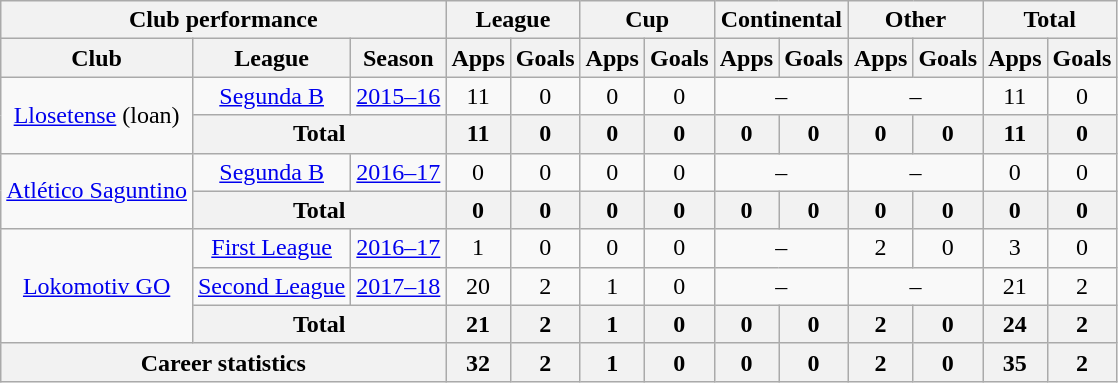<table class="wikitable" style="text-align: center">
<tr>
<th Colspan="3">Club performance</th>
<th Colspan="2">League</th>
<th Colspan="2">Cup</th>
<th Colspan="2">Continental</th>
<th Colspan="2">Other</th>
<th Colspan="3">Total</th>
</tr>
<tr>
<th>Club</th>
<th>League</th>
<th>Season</th>
<th>Apps</th>
<th>Goals</th>
<th>Apps</th>
<th>Goals</th>
<th>Apps</th>
<th>Goals</th>
<th>Apps</th>
<th>Goals</th>
<th>Apps</th>
<th>Goals</th>
</tr>
<tr>
<td rowspan="2" valign="center"><a href='#'>Llosetense</a> (loan)</td>
<td rowspan="1"><a href='#'>Segunda B</a></td>
<td><a href='#'>2015–16</a></td>
<td>11</td>
<td>0</td>
<td>0</td>
<td>0</td>
<td colspan="2">–</td>
<td colspan="2">–</td>
<td>11</td>
<td>0</td>
</tr>
<tr>
<th colspan=2>Total</th>
<th>11</th>
<th>0</th>
<th>0</th>
<th>0</th>
<th>0</th>
<th>0</th>
<th>0</th>
<th>0</th>
<th>11</th>
<th>0</th>
</tr>
<tr>
<td rowspan="2" valign="center"><a href='#'>Atlético Saguntino</a></td>
<td rowspan="1"><a href='#'>Segunda B</a></td>
<td><a href='#'>2016–17</a></td>
<td>0</td>
<td>0</td>
<td>0</td>
<td>0</td>
<td colspan="2">–</td>
<td colspan="2">–</td>
<td>0</td>
<td>0</td>
</tr>
<tr>
<th colspan=2>Total</th>
<th>0</th>
<th>0</th>
<th>0</th>
<th>0</th>
<th>0</th>
<th>0</th>
<th>0</th>
<th>0</th>
<th>0</th>
<th>0</th>
</tr>
<tr>
<td rowspan="3" valign="center"><a href='#'>Lokomotiv GO</a></td>
<td rowspan="1"><a href='#'>First League</a></td>
<td><a href='#'>2016–17</a></td>
<td>1</td>
<td>0</td>
<td>0</td>
<td>0</td>
<td colspan="2">–</td>
<td>2</td>
<td>0</td>
<td>3</td>
<td>0</td>
</tr>
<tr>
<td rowspan="1"><a href='#'>Second League</a></td>
<td><a href='#'>2017–18</a></td>
<td>20</td>
<td>2</td>
<td>1</td>
<td>0</td>
<td colspan="2">–</td>
<td colspan="2">–</td>
<td>21</td>
<td>2</td>
</tr>
<tr>
<th colspan=2>Total</th>
<th>21</th>
<th>2</th>
<th>1</th>
<th>0</th>
<th>0</th>
<th>0</th>
<th>2</th>
<th>0</th>
<th>24</th>
<th>2</th>
</tr>
<tr>
<th colspan="3">Career statistics</th>
<th>32</th>
<th>2</th>
<th>1</th>
<th>0</th>
<th>0</th>
<th>0</th>
<th>2</th>
<th>0</th>
<th>35</th>
<th>2</th>
</tr>
</table>
